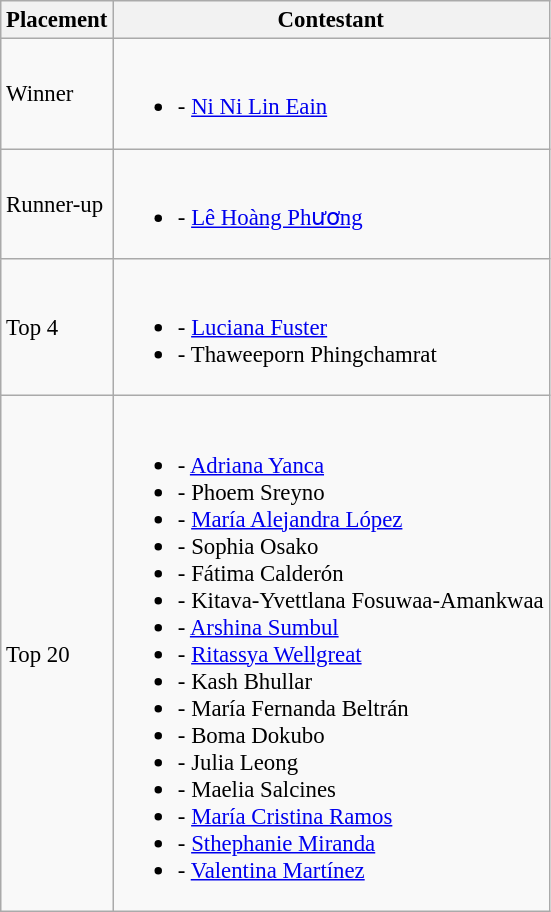<table class="wikitable" style="font-size: 95%;">
<tr>
<th>Placement</th>
<th>Contestant</th>
</tr>
<tr>
<td>Winner</td>
<td><br><ul><li> - <a href='#'>Ni Ni Lin Eain</a></li></ul></td>
</tr>
<tr>
<td>Runner-up</td>
<td><br><ul><li> - <a href='#'>Lê Hoàng Phương</a></li></ul></td>
</tr>
<tr>
<td>Top 4</td>
<td><br><ul><li> - <a href='#'>Luciana Fuster</a></li><li>  - Thaweeporn Phingchamrat</li></ul></td>
</tr>
<tr>
<td>Top 20</td>
<td><br><ul><li> - <a href='#'>Adriana Yanca</a></li><li> - Phoem Sreyno</li><li> - <a href='#'>María Alejandra López</a></li><li> - Sophia Osako</li><li> - Fátima Calderón</li><li> - Kitava-Yvettlana Fosuwaa-Amankwaa</li><li> - <a href='#'>Arshina Sumbul</a></li><li> - <a href='#'>Ritassya Wellgreat</a></li><li> - Kash Bhullar</li><li> - María Fernanda Beltrán</li><li> - Boma Dokubo</li><li> - Julia Leong</li><li> - Maelia Salcines</li><li> - <a href='#'>María Cristina Ramos</a></li><li> - <a href='#'>Sthephanie Miranda</a></li><li> - <a href='#'>Valentina Martínez</a></li></ul></td>
</tr>
</table>
